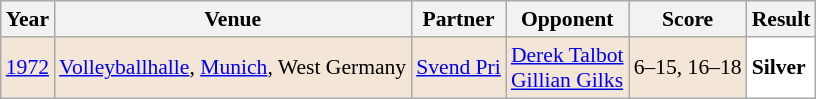<table class="sortable wikitable" style="font-size: 90%;">
<tr>
<th>Year</th>
<th>Venue</th>
<th>Partner</th>
<th>Opponent</th>
<th>Score</th>
<th>Result</th>
</tr>
<tr style="background:#F3E6D7">
<td align="center"><a href='#'>1972</a></td>
<td align="left"><a href='#'>Volleyballhalle</a>, <a href='#'>Munich</a>, West Germany</td>
<td align="left"> <a href='#'>Svend Pri</a></td>
<td align="left"> <a href='#'>Derek Talbot</a><br> <a href='#'>Gillian Gilks</a></td>
<td align="left">6–15, 16–18</td>
<td style="text-align:left; background:white"> <strong>Silver</strong></td>
</tr>
</table>
